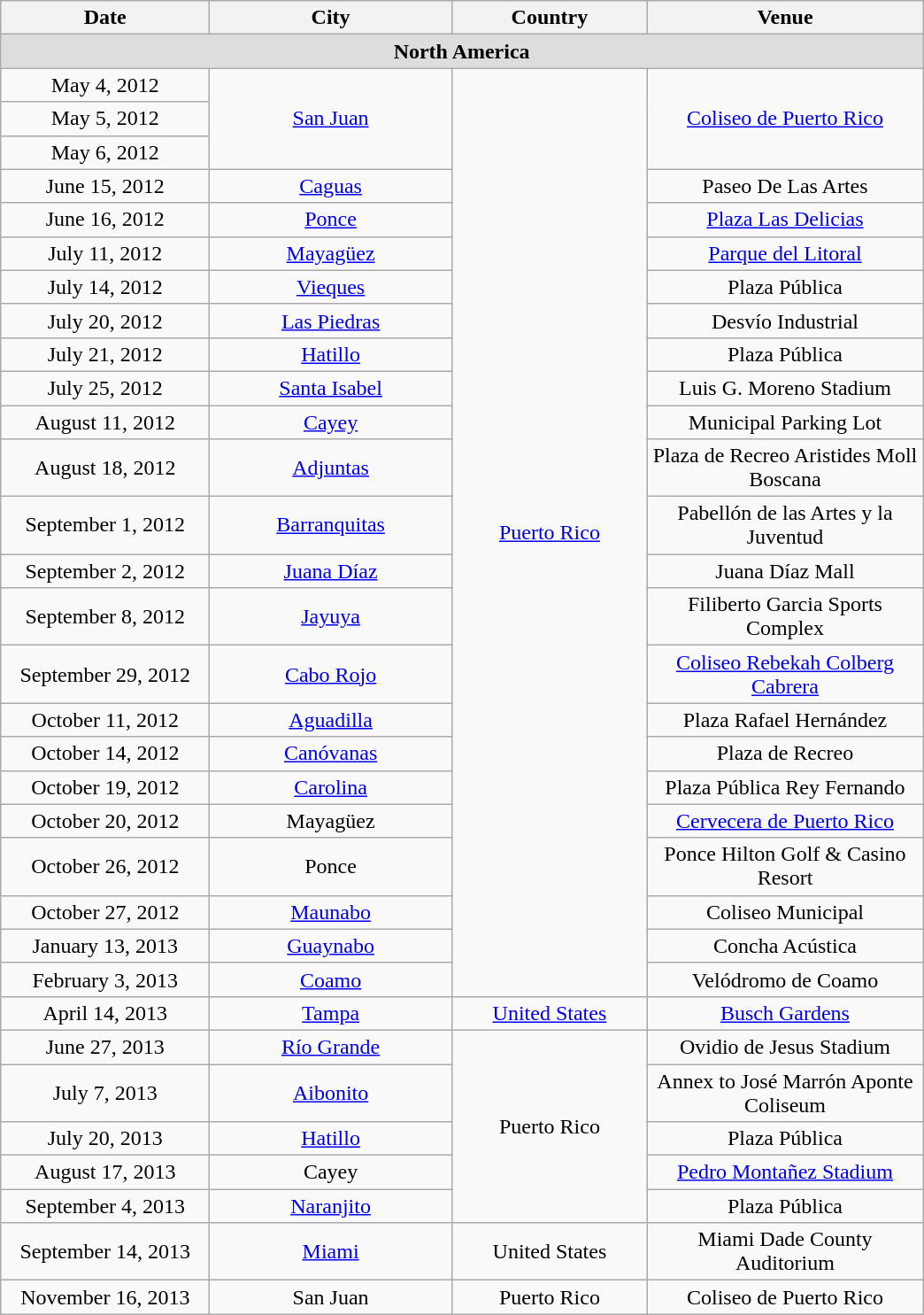<table class="wikitable" style="text-align:center;">
<tr>
<th width="150">Date</th>
<th width="175">City</th>
<th width="140">Country</th>
<th width="200">Venue</th>
</tr>
<tr bgcolor="#DDDDDD">
<td colspan=4><strong>North America</strong></td>
</tr>
<tr>
<td>May 4, 2012</td>
<td rowspan="3"><a href='#'>San Juan</a></td>
<td rowspan="24"><a href='#'>Puerto Rico</a></td>
<td rowspan="3"><a href='#'>Coliseo de Puerto Rico</a></td>
</tr>
<tr>
<td>May 5, 2012</td>
</tr>
<tr>
<td>May 6, 2012</td>
</tr>
<tr>
<td>June 15, 2012</td>
<td><a href='#'>Caguas</a></td>
<td>Paseo De Las Artes</td>
</tr>
<tr>
<td>June 16, 2012</td>
<td><a href='#'>Ponce</a></td>
<td><a href='#'>Plaza Las Delicias</a></td>
</tr>
<tr>
<td>July 11, 2012</td>
<td><a href='#'>Mayagüez</a></td>
<td><a href='#'>Parque del Litoral</a></td>
</tr>
<tr>
<td>July 14, 2012</td>
<td><a href='#'>Vieques</a></td>
<td>Plaza Pública</td>
</tr>
<tr>
<td>July 20, 2012</td>
<td><a href='#'>Las Piedras</a></td>
<td>Desvío Industrial</td>
</tr>
<tr>
<td>July 21, 2012</td>
<td><a href='#'>Hatillo</a></td>
<td>Plaza Pública</td>
</tr>
<tr>
<td>July 25, 2012</td>
<td><a href='#'>Santa Isabel</a></td>
<td>Luis G. Moreno Stadium</td>
</tr>
<tr>
<td>August 11, 2012</td>
<td><a href='#'>Cayey</a></td>
<td>Municipal Parking Lot</td>
</tr>
<tr>
<td>August 18, 2012</td>
<td><a href='#'>Adjuntas</a></td>
<td>Plaza de Recreo Aristides Moll Boscana</td>
</tr>
<tr>
<td>September 1, 2012</td>
<td><a href='#'>Barranquitas</a></td>
<td>Pabellón de las Artes y la Juventud</td>
</tr>
<tr>
<td>September 2, 2012</td>
<td><a href='#'>Juana Díaz</a></td>
<td>Juana Díaz Mall</td>
</tr>
<tr>
<td>September 8, 2012</td>
<td><a href='#'>Jayuya</a></td>
<td>Filiberto Garcia Sports Complex</td>
</tr>
<tr>
<td>September 29, 2012</td>
<td><a href='#'>Cabo Rojo</a></td>
<td><a href='#'>Coliseo Rebekah Colberg Cabrera</a></td>
</tr>
<tr>
<td>October 11, 2012</td>
<td><a href='#'>Aguadilla</a></td>
<td>Plaza Rafael Hernández</td>
</tr>
<tr>
<td>October 14, 2012</td>
<td><a href='#'>Canóvanas</a></td>
<td>Plaza de Recreo</td>
</tr>
<tr>
<td>October 19, 2012</td>
<td><a href='#'>Carolina</a></td>
<td>Plaza Pública Rey Fernando</td>
</tr>
<tr>
<td>October 20, 2012</td>
<td>Mayagüez</td>
<td><a href='#'>Cervecera de Puerto Rico</a></td>
</tr>
<tr>
<td>October 26, 2012</td>
<td>Ponce</td>
<td>Ponce Hilton Golf & Casino Resort</td>
</tr>
<tr>
<td>October 27, 2012</td>
<td><a href='#'>Maunabo</a></td>
<td>Coliseo Municipal</td>
</tr>
<tr>
<td>January 13, 2013</td>
<td><a href='#'>Guaynabo</a></td>
<td>Concha Acústica</td>
</tr>
<tr>
<td>February 3, 2013</td>
<td><a href='#'>Coamo</a></td>
<td>Velódromo de Coamo</td>
</tr>
<tr>
<td>April 14, 2013</td>
<td><a href='#'>Tampa</a></td>
<td><a href='#'>United States</a></td>
<td><a href='#'>Busch Gardens</a></td>
</tr>
<tr>
<td>June 27, 2013</td>
<td><a href='#'>Río Grande</a></td>
<td rowspan="5">Puerto Rico</td>
<td>Ovidio de Jesus Stadium</td>
</tr>
<tr>
<td>July 7, 2013</td>
<td><a href='#'>Aibonito</a></td>
<td>Annex to José Marrón Aponte Coliseum</td>
</tr>
<tr>
<td>July 20, 2013</td>
<td><a href='#'>Hatillo</a></td>
<td>Plaza Pública</td>
</tr>
<tr>
<td>August 17, 2013</td>
<td>Cayey</td>
<td><a href='#'>Pedro Montañez Stadium</a></td>
</tr>
<tr>
<td>September 4, 2013</td>
<td><a href='#'>Naranjito</a></td>
<td>Plaza Pública</td>
</tr>
<tr>
<td>September 14, 2013</td>
<td><a href='#'>Miami</a></td>
<td>United States</td>
<td>Miami Dade County Auditorium</td>
</tr>
<tr>
<td>November 16, 2013</td>
<td>San Juan</td>
<td>Puerto Rico</td>
<td>Coliseo de Puerto Rico</td>
</tr>
</table>
